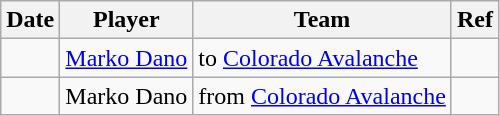<table class="wikitable">
<tr>
<th>Date</th>
<th>Player</th>
<th>Team</th>
<th>Ref</th>
</tr>
<tr>
<td></td>
<td><a href='#'>Marko Dano</a></td>
<td>to <a href='#'>Colorado Avalanche</a></td>
<td></td>
</tr>
<tr>
<td></td>
<td>Marko Dano</td>
<td>from <a href='#'>Colorado Avalanche</a></td>
<td></td>
</tr>
</table>
